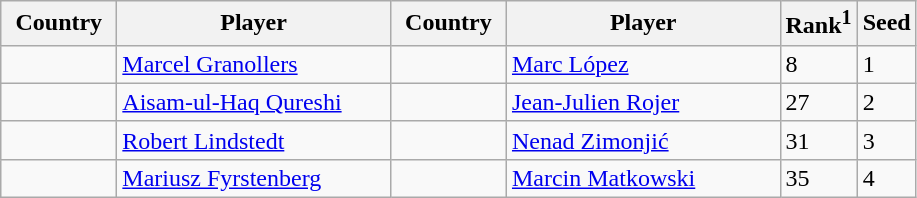<table class="sortable wikitable">
<tr>
<th width="70">Country</th>
<th width="175">Player</th>
<th width="70">Country</th>
<th width="175">Player</th>
<th>Rank<sup>1</sup></th>
<th>Seed</th>
</tr>
<tr>
<td></td>
<td><a href='#'>Marcel Granollers</a></td>
<td></td>
<td><a href='#'>Marc López</a></td>
<td>8</td>
<td>1</td>
</tr>
<tr>
<td></td>
<td><a href='#'>Aisam-ul-Haq Qureshi</a></td>
<td></td>
<td><a href='#'>Jean-Julien Rojer</a></td>
<td>27</td>
<td>2</td>
</tr>
<tr>
<td></td>
<td><a href='#'>Robert Lindstedt</a></td>
<td></td>
<td><a href='#'>Nenad Zimonjić</a></td>
<td>31</td>
<td>3</td>
</tr>
<tr>
<td></td>
<td><a href='#'>Mariusz Fyrstenberg</a></td>
<td></td>
<td><a href='#'>Marcin Matkowski</a></td>
<td>35</td>
<td>4</td>
</tr>
</table>
